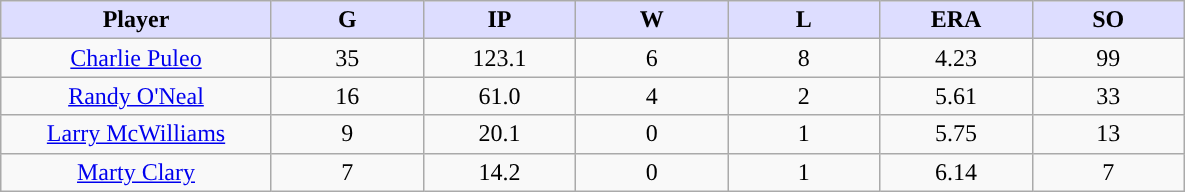<table class="wikitable sortable">
<tr>
<th style="background:#ddf; width:16%">Player</th>
<th style="background:#ddf; width:9%">G</th>
<th style="background:#ddf; width:9%">IP</th>
<th style="background:#ddf; width:9%">W</th>
<th style="background:#ddf; width:9%">L</th>
<th style="background:#ddf; width:9%">ERA</th>
<th style="background:#ddf; width:9%">SO</th>
</tr>
<tr align=center>
<td><a href='#'>Charlie Puleo</a></td>
<td>35</td>
<td>123.1</td>
<td>6</td>
<td>8</td>
<td>4.23</td>
<td>99</td>
</tr>
<tr align=center>
<td><a href='#'>Randy O'Neal</a></td>
<td>16</td>
<td>61.0</td>
<td>4</td>
<td>2</td>
<td>5.61</td>
<td>33</td>
</tr>
<tr align=center>
<td><a href='#'>Larry McWilliams</a></td>
<td>9</td>
<td>20.1</td>
<td>0</td>
<td>1</td>
<td>5.75</td>
<td>13</td>
</tr>
<tr align=center>
<td><a href='#'>Marty Clary</a></td>
<td>7</td>
<td>14.2</td>
<td>0</td>
<td>1</td>
<td>6.14</td>
<td>7</td>
</tr>
</table>
